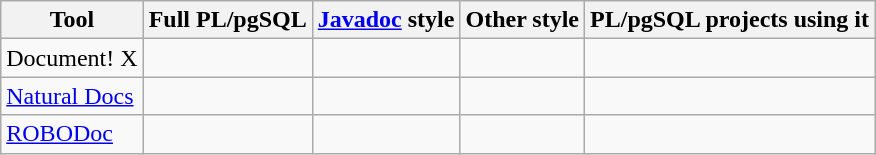<table class="wikitable">
<tr>
<th>Tool</th>
<th>Full PL/pgSQL</th>
<th><a href='#'>Javadoc</a> style</th>
<th>Other style</th>
<th>PL/pgSQL projects using it</th>
</tr>
<tr>
<td>Document! X</td>
<td></td>
<td></td>
<td></td>
<td></td>
</tr>
<tr>
<td><a href='#'>Natural Docs</a></td>
<td></td>
<td></td>
<td></td>
<td></td>
</tr>
<tr>
<td><a href='#'>ROBODoc</a></td>
<td></td>
<td></td>
<td></td>
<td></td>
</tr>
</table>
